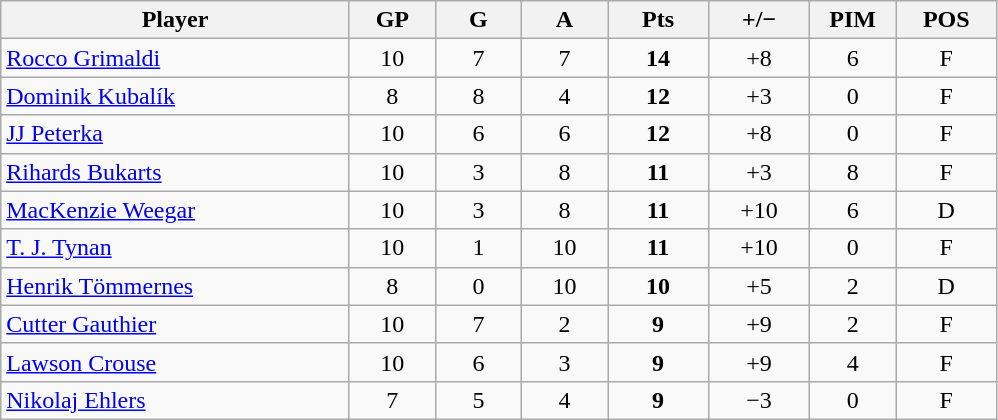<table class="wikitable sortable" style="text-align:center;">
<tr>
<th style="width:225px;">Player</th>
<th style="width:50px;">GP</th>
<th style="width:50px;">G</th>
<th style="width:50px;">A</th>
<th style="width:60px;">Pts</th>
<th style="width:60px;">+/−</th>
<th style="width:50px;">PIM</th>
<th style="width:60px;">POS</th>
</tr>
<tr>
<td style="text-align:left;"> <a href='#'>Rocco Grimaldi</a></td>
<td>10</td>
<td>7</td>
<td>7</td>
<td><strong>14</strong></td>
<td>+8</td>
<td>6</td>
<td>F</td>
</tr>
<tr>
<td style="text-align:left;"> <a href='#'>Dominik Kubalík</a></td>
<td>8</td>
<td>8</td>
<td>4</td>
<td><strong>12</strong></td>
<td>+3</td>
<td>0</td>
<td>F</td>
</tr>
<tr>
<td style="text-align:left;"> <a href='#'>JJ Peterka</a></td>
<td>10</td>
<td>6</td>
<td>6</td>
<td><strong>12</strong></td>
<td>+8</td>
<td>0</td>
<td>F</td>
</tr>
<tr>
<td style="text-align:left;"> <a href='#'>Rihards Bukarts</a></td>
<td>10</td>
<td>3</td>
<td>8</td>
<td><strong>11</strong></td>
<td>+3</td>
<td>8</td>
<td>F</td>
</tr>
<tr>
<td style="text-align:left;"> <a href='#'>MacKenzie Weegar</a></td>
<td>10</td>
<td>3</td>
<td>8</td>
<td><strong>11</strong></td>
<td>+10</td>
<td>6</td>
<td>D</td>
</tr>
<tr>
<td style="text-align:left;"> <a href='#'>T. J. Tynan</a></td>
<td>10</td>
<td>1</td>
<td>10</td>
<td><strong>11</strong></td>
<td>+10</td>
<td>0</td>
<td>F</td>
</tr>
<tr>
<td style="text-align:left;"> <a href='#'>Henrik Tömmernes</a></td>
<td>8</td>
<td>0</td>
<td>10</td>
<td><strong>10</strong></td>
<td>+5</td>
<td>2</td>
<td>D</td>
</tr>
<tr>
<td style="text-align:left;"> <a href='#'>Cutter Gauthier</a></td>
<td>10</td>
<td>7</td>
<td>2</td>
<td><strong>9</strong></td>
<td>+9</td>
<td>2</td>
<td>F</td>
</tr>
<tr>
<td style="text-align:left;"> <a href='#'>Lawson Crouse</a></td>
<td>10</td>
<td>6</td>
<td>3</td>
<td><strong>9</strong></td>
<td>+9</td>
<td>4</td>
<td>F</td>
</tr>
<tr>
<td style="text-align:left;"> <a href='#'>Nikolaj Ehlers</a></td>
<td>7</td>
<td>5</td>
<td>4</td>
<td><strong>9</strong></td>
<td>−3</td>
<td>0</td>
<td>F</td>
</tr>
</table>
